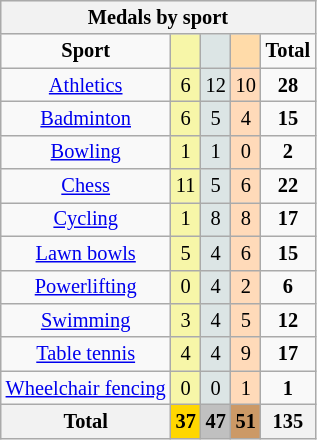<table class=wikitable style="font-size:85%;text-align:center">
<tr bgcolor=EFEFEF>
<th colspan=7>Medals by sport</th>
</tr>
<tr>
<td><strong>Sport</strong></td>
<td bgcolor=F7F6A8></td>
<td bgcolor=DCE5E5></td>
<td bgcolor=FFDBA9></td>
<td><strong>Total</strong></td>
</tr>
<tr>
<td><a href='#'>Athletics</a></td>
<td bgcolor=F7F6A8>6</td>
<td bgcolor=DCE5E5>12</td>
<td bgcolor=FFDAB9>10</td>
<td><strong>28</strong></td>
</tr>
<tr>
<td><a href='#'>Badminton</a></td>
<td bgcolor=F7F6A8>6</td>
<td bgcolor=DCE5E5>5</td>
<td bgcolor=FFDAB9>4</td>
<td><strong>15</strong></td>
</tr>
<tr>
<td><a href='#'>Bowling</a></td>
<td bgcolor=F7F6A8>1</td>
<td bgcolor=DCE5E5>1</td>
<td bgcolor=FFDAB9>0</td>
<td><strong>2</strong></td>
</tr>
<tr>
<td><a href='#'>Chess</a></td>
<td bgcolor=F7F6A8>11</td>
<td bgcolor=DCE5E5>5</td>
<td bgcolor=FFDAB9>6</td>
<td><strong>22</strong></td>
</tr>
<tr>
<td><a href='#'>Cycling</a></td>
<td bgcolor=F7F6A8>1</td>
<td bgcolor=DCE5E5>8</td>
<td bgcolor=FFDAB9>8</td>
<td><strong>17</strong></td>
</tr>
<tr>
<td><a href='#'>Lawn bowls</a></td>
<td bgcolor=F7F6A8>5</td>
<td bgcolor=DCE5E5>4</td>
<td bgcolor=FFDAB9>6</td>
<td><strong>15</strong></td>
</tr>
<tr>
<td><a href='#'>Powerlifting</a></td>
<td bgcolor=F7F6A8>0</td>
<td bgcolor=DCE5E5>4</td>
<td bgcolor=FFDAB9>2</td>
<td><strong>6</strong></td>
</tr>
<tr>
<td><a href='#'>Swimming</a></td>
<td bgcolor=F7F6A8>3</td>
<td bgcolor=DCE5E5>4</td>
<td bgcolor=FFDAB9>5</td>
<td><strong>12</strong></td>
</tr>
<tr>
<td><a href='#'>Table tennis</a></td>
<td bgcolor=F7F6A8>4</td>
<td bgcolor=DCE5E5>4</td>
<td bgcolor=FFDAB9>9</td>
<td><strong>17</strong></td>
</tr>
<tr>
<td><a href='#'>Wheelchair fencing</a></td>
<td bgcolor=F7F6A8>0</td>
<td bgcolor=DCE5E5>0</td>
<td bgcolor=FFDAB9>1</td>
<td><strong>1</strong></td>
</tr>
<tr>
<th>Total</th>
<th style="background:gold;">37</th>
<th style="background:silver;">47</th>
<th style="background:#c96;">51</th>
<th>135</th>
</tr>
</table>
